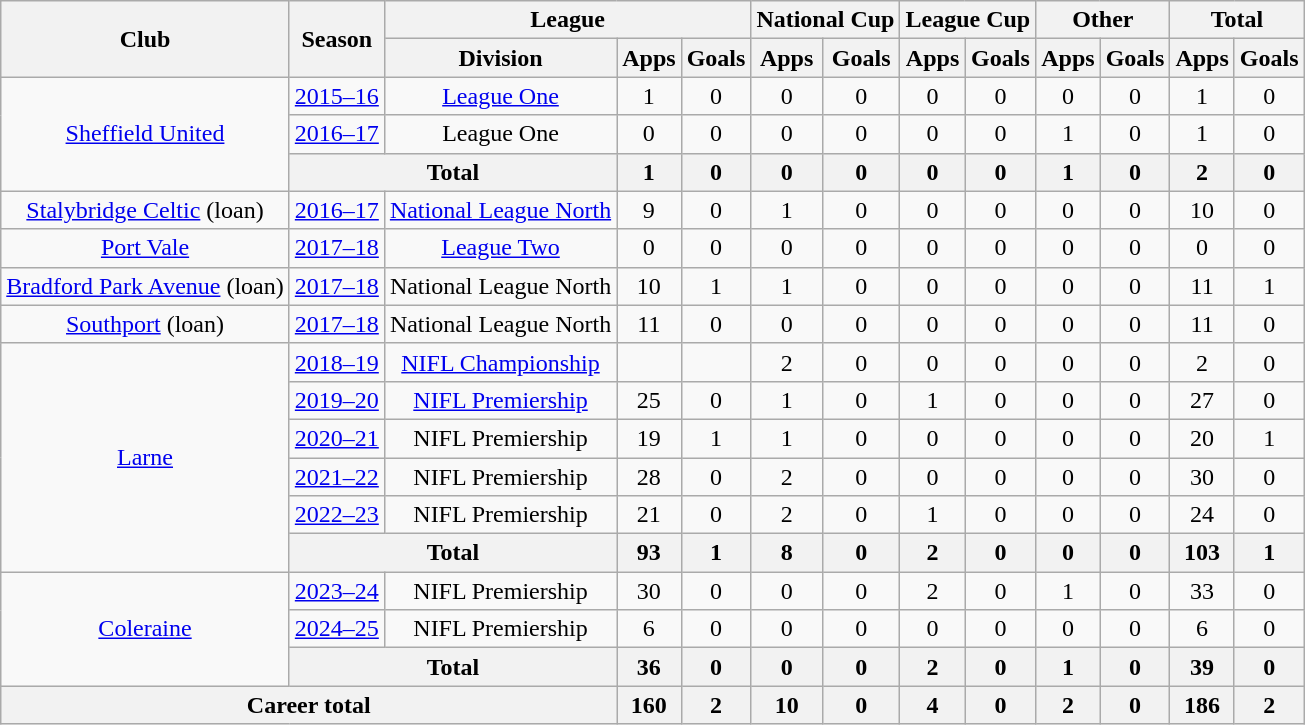<table class="wikitable" style="text-align:center">
<tr>
<th rowspan="2">Club</th>
<th rowspan="2">Season</th>
<th colspan="3">League</th>
<th colspan="2">National Cup</th>
<th colspan="2">League Cup</th>
<th colspan="2">Other</th>
<th colspan="2">Total</th>
</tr>
<tr>
<th>Division</th>
<th>Apps</th>
<th>Goals</th>
<th>Apps</th>
<th>Goals</th>
<th>Apps</th>
<th>Goals</th>
<th>Apps</th>
<th>Goals</th>
<th>Apps</th>
<th>Goals</th>
</tr>
<tr>
<td rowspan="3"><a href='#'>Sheffield United</a></td>
<td><a href='#'>2015–16</a></td>
<td><a href='#'>League One</a></td>
<td>1</td>
<td>0</td>
<td>0</td>
<td>0</td>
<td>0</td>
<td>0</td>
<td>0</td>
<td>0</td>
<td>1</td>
<td>0</td>
</tr>
<tr>
<td><a href='#'>2016–17</a></td>
<td>League One</td>
<td>0</td>
<td>0</td>
<td>0</td>
<td>0</td>
<td>0</td>
<td>0</td>
<td>1</td>
<td>0</td>
<td>1</td>
<td>0</td>
</tr>
<tr>
<th colspan="2">Total</th>
<th>1</th>
<th>0</th>
<th>0</th>
<th>0</th>
<th>0</th>
<th>0</th>
<th>1</th>
<th>0</th>
<th>2</th>
<th>0</th>
</tr>
<tr>
<td><a href='#'>Stalybridge Celtic</a> (loan)</td>
<td><a href='#'>2016–17</a></td>
<td><a href='#'>National League North</a></td>
<td>9</td>
<td>0</td>
<td>1</td>
<td>0</td>
<td>0</td>
<td>0</td>
<td>0</td>
<td>0</td>
<td>10</td>
<td>0</td>
</tr>
<tr>
<td><a href='#'>Port Vale</a></td>
<td><a href='#'>2017–18</a></td>
<td><a href='#'>League Two</a></td>
<td>0</td>
<td>0</td>
<td>0</td>
<td>0</td>
<td>0</td>
<td>0</td>
<td>0</td>
<td>0</td>
<td>0</td>
<td>0</td>
</tr>
<tr>
<td><a href='#'>Bradford Park Avenue</a> (loan)</td>
<td><a href='#'>2017–18</a></td>
<td>National League North</td>
<td>10</td>
<td>1</td>
<td>1</td>
<td>0</td>
<td>0</td>
<td>0</td>
<td>0</td>
<td>0</td>
<td>11</td>
<td>1</td>
</tr>
<tr>
<td><a href='#'>Southport</a> (loan)</td>
<td><a href='#'>2017–18</a></td>
<td>National League North</td>
<td>11</td>
<td>0</td>
<td>0</td>
<td>0</td>
<td>0</td>
<td>0</td>
<td>0</td>
<td>0</td>
<td>11</td>
<td>0</td>
</tr>
<tr>
<td rowspan="6"><a href='#'>Larne</a></td>
<td><a href='#'>2018–19</a></td>
<td><a href='#'>NIFL Championship</a></td>
<td></td>
<td></td>
<td>2</td>
<td>0</td>
<td>0</td>
<td>0</td>
<td>0</td>
<td>0</td>
<td>2</td>
<td>0</td>
</tr>
<tr>
<td><a href='#'>2019–20</a></td>
<td><a href='#'>NIFL Premiership</a></td>
<td>25</td>
<td>0</td>
<td>1</td>
<td>0</td>
<td>1</td>
<td>0</td>
<td>0</td>
<td>0</td>
<td>27</td>
<td>0</td>
</tr>
<tr>
<td><a href='#'>2020–21</a></td>
<td>NIFL Premiership</td>
<td>19</td>
<td>1</td>
<td>1</td>
<td>0</td>
<td>0</td>
<td>0</td>
<td>0</td>
<td>0</td>
<td>20</td>
<td>1</td>
</tr>
<tr>
<td><a href='#'>2021–22</a></td>
<td>NIFL Premiership</td>
<td>28</td>
<td>0</td>
<td>2</td>
<td>0</td>
<td>0</td>
<td>0</td>
<td>0</td>
<td>0</td>
<td>30</td>
<td>0</td>
</tr>
<tr>
<td><a href='#'>2022–23</a></td>
<td>NIFL Premiership</td>
<td>21</td>
<td>0</td>
<td>2</td>
<td>0</td>
<td>1</td>
<td>0</td>
<td>0</td>
<td>0</td>
<td>24</td>
<td>0</td>
</tr>
<tr>
<th colspan="2">Total</th>
<th>93</th>
<th>1</th>
<th>8</th>
<th>0</th>
<th>2</th>
<th>0</th>
<th>0</th>
<th>0</th>
<th>103</th>
<th>1</th>
</tr>
<tr>
<td rowspan=3><a href='#'>Coleraine</a></td>
<td><a href='#'>2023–24</a></td>
<td>NIFL Premiership</td>
<td>30</td>
<td>0</td>
<td>0</td>
<td>0</td>
<td>2</td>
<td>0</td>
<td>1</td>
<td>0</td>
<td>33</td>
<td>0</td>
</tr>
<tr>
<td><a href='#'>2024–25</a></td>
<td>NIFL Premiership</td>
<td>6</td>
<td>0</td>
<td>0</td>
<td>0</td>
<td>0</td>
<td>0</td>
<td>0</td>
<td>0</td>
<td>6</td>
<td>0</td>
</tr>
<tr>
<th colspan="2">Total</th>
<th>36</th>
<th>0</th>
<th>0</th>
<th>0</th>
<th>2</th>
<th>0</th>
<th>1</th>
<th>0</th>
<th>39</th>
<th>0</th>
</tr>
<tr>
<th colspan="3">Career total</th>
<th>160</th>
<th>2</th>
<th>10</th>
<th>0</th>
<th>4</th>
<th>0</th>
<th>2</th>
<th>0</th>
<th>186</th>
<th>2</th>
</tr>
</table>
